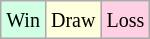<table class="wikitable">
<tr>
<td style="background-color: #d0ffe3;"><small>Win</small></td>
<td style="background-color: #ffffdd;"><small>Draw</small></td>
<td style="background-color: #ffd0e3;"><small>Loss</small></td>
</tr>
</table>
